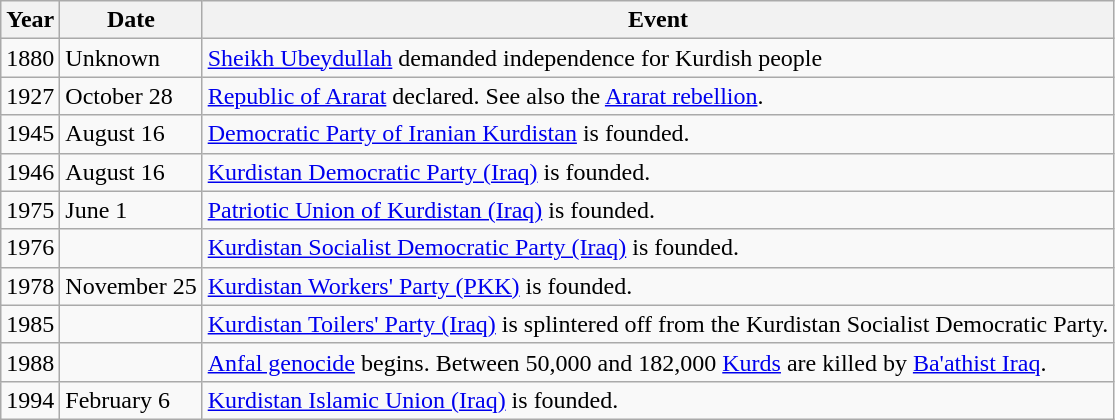<table class="wikitable">
<tr>
<th>Year</th>
<th>Date</th>
<th>Event</th>
</tr>
<tr>
<td>1880</td>
<td>Unknown</td>
<td><a href='#'>Sheikh Ubeydullah</a> demanded independence for Kurdish people</td>
</tr>
<tr>
<td>1927</td>
<td>October 28</td>
<td><a href='#'>Republic of Ararat</a> declared. See also the <a href='#'>Ararat rebellion</a>.</td>
</tr>
<tr>
<td>1945</td>
<td>August 16</td>
<td><a href='#'>Democratic Party of Iranian Kurdistan</a> is founded.</td>
</tr>
<tr>
<td>1946</td>
<td>August 16</td>
<td><a href='#'>Kurdistan Democratic Party (Iraq)</a> is founded.</td>
</tr>
<tr>
<td>1975</td>
<td>June 1</td>
<td><a href='#'>Patriotic Union of Kurdistan (Iraq)</a> is founded.</td>
</tr>
<tr>
<td>1976</td>
<td></td>
<td><a href='#'>Kurdistan Socialist Democratic Party (Iraq)</a> is founded.</td>
</tr>
<tr>
<td>1978</td>
<td>November 25</td>
<td><a href='#'>Kurdistan Workers' Party (PKK)</a> is founded.</td>
</tr>
<tr>
<td>1985</td>
<td></td>
<td><a href='#'>Kurdistan Toilers' Party (Iraq)</a> is splintered off from the Kurdistan Socialist Democratic Party.</td>
</tr>
<tr>
<td>1988</td>
<td></td>
<td><a href='#'>Anfal genocide</a> begins. Between 50,000 and 182,000 <a href='#'>Kurds</a> are killed by <a href='#'>Ba'athist Iraq</a>.</td>
</tr>
<tr>
<td>1994</td>
<td>February 6</td>
<td><a href='#'>Kurdistan Islamic Union (Iraq)</a> is founded.</td>
</tr>
</table>
